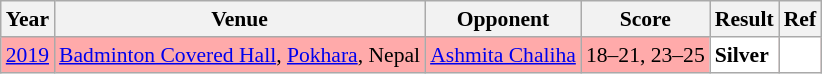<table class="sortable wikitable" style="font-size: 90%;">
<tr>
<th>Year</th>
<th>Venue</th>
<th>Opponent</th>
<th>Score</th>
<th>Result</th>
<th>Ref</th>
</tr>
<tr style="background:#FFAAAA">
<td align="center"><a href='#'>2019</a></td>
<td align="left"><a href='#'>Badminton Covered Hall</a>, <a href='#'>Pokhara</a>, Nepal</td>
<td align="left"> <a href='#'>Ashmita Chaliha</a></td>
<td align="left">18–21, 23–25</td>
<td style="text-align:left; background:white"> <strong>Silver</strong></td>
<td style="text-align:center; background:white"></td>
</tr>
</table>
